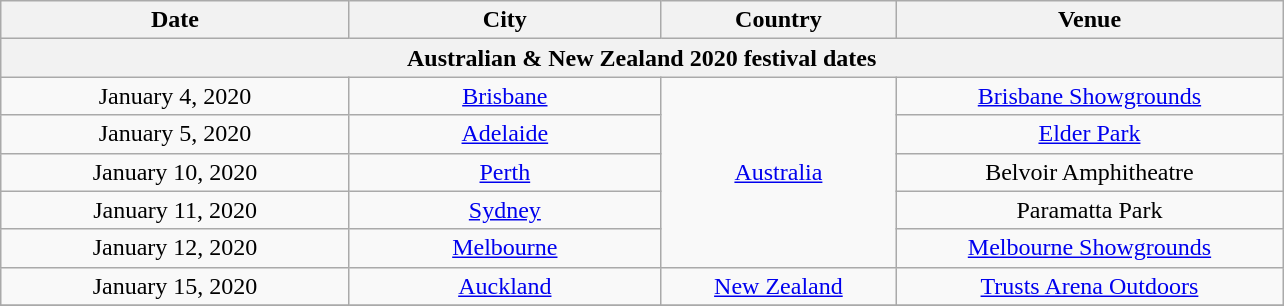<table class="wikitable" style="text-align:center;">
<tr>
<th width="225">Date</th>
<th width="200">City</th>
<th width="150">Country</th>
<th width="250">Venue</th>
</tr>
<tr>
<th colspan="4">Australian & New Zealand 2020 festival dates </th>
</tr>
<tr>
<td>January 4, 2020</td>
<td><a href='#'>Brisbane</a></td>
<td rowspan="5"><a href='#'>Australia</a></td>
<td><a href='#'>Brisbane Showgrounds</a></td>
</tr>
<tr>
<td>January 5, 2020</td>
<td><a href='#'>Adelaide</a></td>
<td><a href='#'>Elder Park</a></td>
</tr>
<tr>
<td>January 10, 2020</td>
<td><a href='#'>Perth</a></td>
<td>Belvoir Amphitheatre</td>
</tr>
<tr>
<td>January 11, 2020</td>
<td><a href='#'>Sydney</a></td>
<td>Paramatta Park</td>
</tr>
<tr>
<td>January 12, 2020</td>
<td><a href='#'>Melbourne</a></td>
<td><a href='#'>Melbourne Showgrounds</a></td>
</tr>
<tr>
<td>January 15, 2020</td>
<td><a href='#'>Auckland</a></td>
<td><a href='#'>New Zealand</a></td>
<td><a href='#'>Trusts Arena Outdoors</a></td>
</tr>
<tr>
</tr>
</table>
